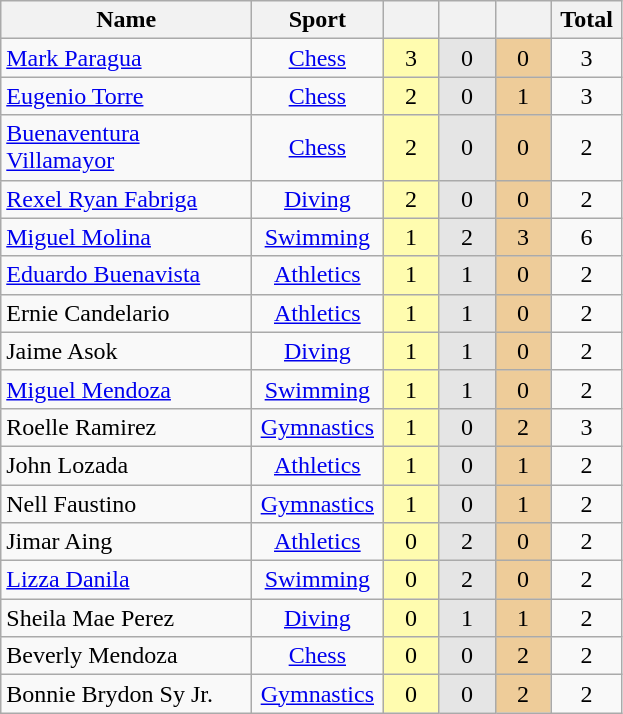<table class="wikitable" style="font-size:100%; text-align:center;">
<tr>
<th width="160">Name</th>
<th width="80">Sport</th>
<th width="30"></th>
<th width="30"></th>
<th width="30"></th>
<th width="40">Total</th>
</tr>
<tr>
<td align=left><a href='#'>Mark Paragua</a></td>
<td><a href='#'>Chess</a></td>
<td bgcolor=#fffcaf>3</td>
<td bgcolor=#e5e5e5>0</td>
<td bgcolor=#eecc99>0</td>
<td>3</td>
</tr>
<tr>
<td align=left><a href='#'>Eugenio Torre</a></td>
<td><a href='#'>Chess</a></td>
<td bgcolor=#fffcaf>2</td>
<td bgcolor=#e5e5e5>0</td>
<td bgcolor=#eecc99>1</td>
<td>3</td>
</tr>
<tr>
<td align=left><a href='#'>Buenaventura Villamayor</a></td>
<td><a href='#'>Chess</a></td>
<td bgcolor=#fffcaf>2</td>
<td bgcolor=#e5e5e5>0</td>
<td bgcolor=#eecc99>0</td>
<td>2</td>
</tr>
<tr>
<td align=left><a href='#'>Rexel Ryan Fabriga</a></td>
<td><a href='#'>Diving</a></td>
<td bgcolor=#fffcaf>2</td>
<td bgcolor=#e5e5e5>0</td>
<td bgcolor=#eecc99>0</td>
<td>2</td>
</tr>
<tr>
<td align=left><a href='#'>Miguel Molina</a></td>
<td><a href='#'>Swimming</a></td>
<td bgcolor=#fffcaf>1</td>
<td bgcolor=#e5e5e5>2</td>
<td bgcolor=#eecc99>3</td>
<td>6</td>
</tr>
<tr>
<td align=left><a href='#'>Eduardo Buenavista</a></td>
<td><a href='#'>Athletics</a></td>
<td bgcolor=#fffcaf>1</td>
<td bgcolor=#e5e5e5>1</td>
<td bgcolor=#eecc99>0</td>
<td>2</td>
</tr>
<tr>
<td align=left>Ernie Candelario</td>
<td><a href='#'>Athletics</a></td>
<td bgcolor=#fffcaf>1</td>
<td bgcolor=#e5e5e5>1</td>
<td bgcolor=#eecc99>0</td>
<td>2</td>
</tr>
<tr>
<td align=left>Jaime Asok</td>
<td><a href='#'>Diving</a></td>
<td bgcolor=#fffcaf>1</td>
<td bgcolor=#e5e5e5>1</td>
<td bgcolor=#eecc99>0</td>
<td>2</td>
</tr>
<tr>
<td align=left><a href='#'>Miguel Mendoza</a></td>
<td><a href='#'>Swimming</a></td>
<td bgcolor=#fffcaf>1</td>
<td bgcolor=#e5e5e5>1</td>
<td bgcolor=#eecc99>0</td>
<td>2</td>
</tr>
<tr>
<td align=left>Roelle Ramirez</td>
<td><a href='#'>Gymnastics</a></td>
<td bgcolor=#fffcaf>1</td>
<td bgcolor=#e5e5e5>0</td>
<td bgcolor=#eecc99>2</td>
<td>3</td>
</tr>
<tr>
<td align=left>John Lozada</td>
<td><a href='#'>Athletics</a></td>
<td bgcolor=#fffcaf>1</td>
<td bgcolor=#e5e5e5>0</td>
<td bgcolor=#eecc99>1</td>
<td>2</td>
</tr>
<tr>
<td align=left>Nell Faustino</td>
<td><a href='#'>Gymnastics</a></td>
<td bgcolor=#fffcaf>1</td>
<td bgcolor=#e5e5e5>0</td>
<td bgcolor=#eecc99>1</td>
<td>2</td>
</tr>
<tr>
<td align=left>Jimar Aing</td>
<td><a href='#'>Athletics</a></td>
<td bgcolor=#fffcaf>0</td>
<td bgcolor=#e5e5e5>2</td>
<td bgcolor=#eecc99>0</td>
<td>2</td>
</tr>
<tr>
<td align=left><a href='#'>Lizza Danila</a></td>
<td><a href='#'>Swimming</a></td>
<td bgcolor=#fffcaf>0</td>
<td bgcolor=#e5e5e5>2</td>
<td bgcolor=#eecc99>0</td>
<td>2</td>
</tr>
<tr>
<td align=left>Sheila Mae Perez</td>
<td><a href='#'>Diving</a></td>
<td bgcolor=#fffcaf>0</td>
<td bgcolor=#e5e5e5>1</td>
<td bgcolor=#eecc99>1</td>
<td>2</td>
</tr>
<tr>
<td align=left>Beverly Mendoza</td>
<td><a href='#'>Chess</a></td>
<td bgcolor=#fffcaf>0</td>
<td bgcolor=#e5e5e5>0</td>
<td bgcolor=#eecc99>2</td>
<td>2</td>
</tr>
<tr>
<td align=left>Bonnie Brydon Sy Jr.</td>
<td><a href='#'>Gymnastics</a></td>
<td bgcolor=#fffcaf>0</td>
<td bgcolor=#e5e5e5>0</td>
<td bgcolor=#eecc99>2</td>
<td>2</td>
</tr>
</table>
